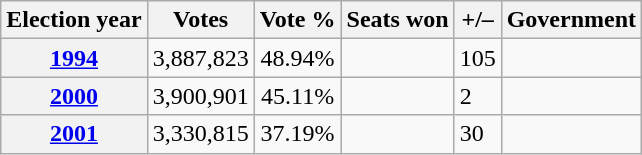<table class="sortable wikitable">
<tr>
<th>Election year</th>
<th>Votes</th>
<th>Vote %</th>
<th>Seats won</th>
<th>+/–</th>
<th>Government</th>
</tr>
<tr>
<th><a href='#'>1994</a></th>
<td align=center>3,887,823</td>
<td align=center>48.94%</td>
<td></td>
<td> 105</td>
<td></td>
</tr>
<tr>
<th><a href='#'>2000</a></th>
<td align=center>3,900,901</td>
<td align=center>45.11%</td>
<td></td>
<td> 2</td>
<td></td>
</tr>
<tr>
<th><a href='#'>2001</a></th>
<td align=center>3,330,815</td>
<td align=center>37.19%</td>
<td></td>
<td> 30</td>
<td></td>
</tr>
</table>
